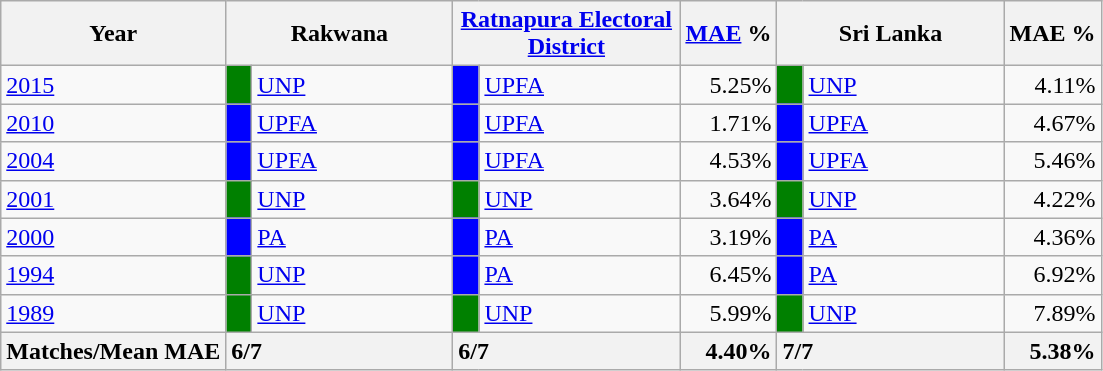<table class="wikitable">
<tr>
<th>Year</th>
<th colspan="2" width="144px">Rakwana</th>
<th colspan="2" width="144px"><a href='#'>Ratnapura Electoral District</a></th>
<th><a href='#'>MAE</a> %</th>
<th colspan="2" width="144px">Sri Lanka</th>
<th>MAE %</th>
</tr>
<tr>
<td><a href='#'>2015</a></td>
<td style="background-color:green;" width="10px"></td>
<td style="text-align:left;"><a href='#'>UNP</a></td>
<td style="background-color:blue;" width="10px"></td>
<td style="text-align:left;"><a href='#'>UPFA</a></td>
<td style="text-align:right;">5.25%</td>
<td style="background-color:green;" width="10px"></td>
<td style="text-align:left;"><a href='#'>UNP</a></td>
<td style="text-align:right;">4.11%</td>
</tr>
<tr>
<td><a href='#'>2010</a></td>
<td style="background-color:blue;" width="10px"></td>
<td style="text-align:left;"><a href='#'>UPFA</a></td>
<td style="background-color:blue;" width="10px"></td>
<td style="text-align:left;"><a href='#'>UPFA</a></td>
<td style="text-align:right;">1.71%</td>
<td style="background-color:blue;" width="10px"></td>
<td style="text-align:left;"><a href='#'>UPFA</a></td>
<td style="text-align:right;">4.67%</td>
</tr>
<tr>
<td><a href='#'>2004</a></td>
<td style="background-color:blue;" width="10px"></td>
<td style="text-align:left;"><a href='#'>UPFA</a></td>
<td style="background-color:blue;" width="10px"></td>
<td style="text-align:left;"><a href='#'>UPFA</a></td>
<td style="text-align:right;">4.53%</td>
<td style="background-color:blue;" width="10px"></td>
<td style="text-align:left;"><a href='#'>UPFA</a></td>
<td style="text-align:right;">5.46%</td>
</tr>
<tr>
<td><a href='#'>2001</a></td>
<td style="background-color:green;" width="10px"></td>
<td style="text-align:left;"><a href='#'>UNP</a></td>
<td style="background-color:green;" width="10px"></td>
<td style="text-align:left;"><a href='#'>UNP</a></td>
<td style="text-align:right;">3.64%</td>
<td style="background-color:green;" width="10px"></td>
<td style="text-align:left;"><a href='#'>UNP</a></td>
<td style="text-align:right;">4.22%</td>
</tr>
<tr>
<td><a href='#'>2000</a></td>
<td style="background-color:blue;" width="10px"></td>
<td style="text-align:left;"><a href='#'>PA</a></td>
<td style="background-color:blue;" width="10px"></td>
<td style="text-align:left;"><a href='#'>PA</a></td>
<td style="text-align:right;">3.19%</td>
<td style="background-color:blue;" width="10px"></td>
<td style="text-align:left;"><a href='#'>PA</a></td>
<td style="text-align:right;">4.36%</td>
</tr>
<tr>
<td><a href='#'>1994</a></td>
<td style="background-color:green;" width="10px"></td>
<td style="text-align:left;"><a href='#'>UNP</a></td>
<td style="background-color:blue;" width="10px"></td>
<td style="text-align:left;"><a href='#'>PA</a></td>
<td style="text-align:right;">6.45%</td>
<td style="background-color:blue;" width="10px"></td>
<td style="text-align:left;"><a href='#'>PA</a></td>
<td style="text-align:right;">6.92%</td>
</tr>
<tr>
<td><a href='#'>1989</a></td>
<td style="background-color:green;" width="10px"></td>
<td style="text-align:left;"><a href='#'>UNP</a></td>
<td style="background-color:green;" width="10px"></td>
<td style="text-align:left;"><a href='#'>UNP</a></td>
<td style="text-align:right;">5.99%</td>
<td style="background-color:green;" width="10px"></td>
<td style="text-align:left;"><a href='#'>UNP</a></td>
<td style="text-align:right;">7.89%</td>
</tr>
<tr>
<th>Matches/Mean MAE</th>
<th style="text-align:left;"colspan="2" width="144px">6/7</th>
<th style="text-align:left;"colspan="2" width="144px">6/7</th>
<th style="text-align:right;">4.40%</th>
<th style="text-align:left;"colspan="2" width="144px">7/7</th>
<th style="text-align:right;">5.38%</th>
</tr>
</table>
